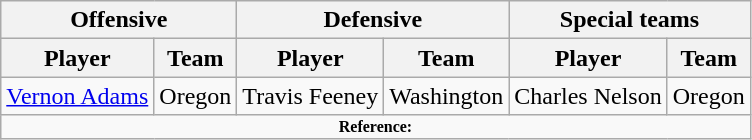<table class="wikitable">
<tr>
<th colspan="2">Offensive</th>
<th colspan="2">Defensive</th>
<th colspan="2">Special teams</th>
</tr>
<tr>
<th>Player</th>
<th>Team</th>
<th>Player</th>
<th>Team</th>
<th>Player</th>
<th>Team</th>
</tr>
<tr>
<td><a href='#'>Vernon Adams</a></td>
<td>Oregon</td>
<td>Travis Feeney</td>
<td>Washington</td>
<td>Charles Nelson</td>
<td>Oregon</td>
</tr>
<tr>
<td colspan="12"  style="font-size:8pt; text-align:center;"><strong>Reference:</strong></td>
</tr>
</table>
